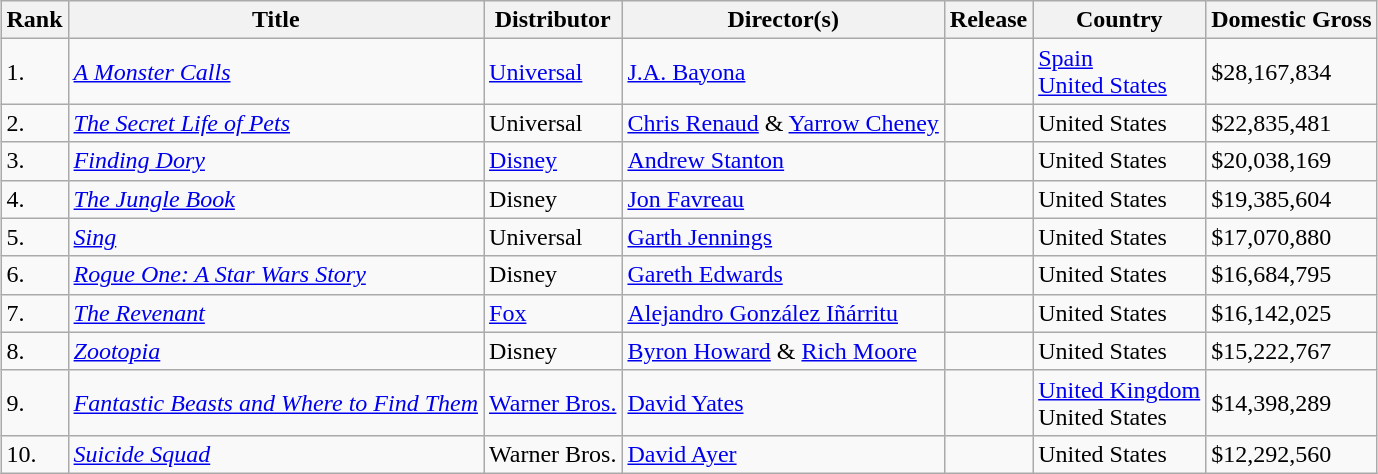<table class="wikitable sortable" style="margin:auto; margin:auto;">
<tr>
<th>Rank</th>
<th>Title</th>
<th>Distributor</th>
<th>Director(s)</th>
<th>Release</th>
<th>Country</th>
<th>Domestic Gross</th>
</tr>
<tr>
<td>1.</td>
<td><em><a href='#'>A Monster Calls</a></em></td>
<td><a href='#'>Universal</a></td>
<td><a href='#'>J.A. Bayona</a></td>
<td></td>
<td><a href='#'>Spain</a><br><a href='#'>United States</a></td>
<td>$28,167,834</td>
</tr>
<tr>
<td>2.</td>
<td><em><a href='#'>The Secret Life of Pets</a></em></td>
<td>Universal</td>
<td><a href='#'>Chris Renaud</a> & <a href='#'>Yarrow Cheney</a></td>
<td></td>
<td>United States</td>
<td>$22,835,481</td>
</tr>
<tr>
<td>3.</td>
<td><em><a href='#'>Finding Dory</a></em></td>
<td><a href='#'>Disney</a></td>
<td><a href='#'>Andrew Stanton</a></td>
<td></td>
<td>United States</td>
<td>$20,038,169</td>
</tr>
<tr>
<td>4.</td>
<td><em><a href='#'>The Jungle Book</a></em></td>
<td>Disney</td>
<td><a href='#'>Jon Favreau</a></td>
<td></td>
<td>United States</td>
<td>$19,385,604</td>
</tr>
<tr>
<td>5.</td>
<td><em><a href='#'>Sing</a></em></td>
<td>Universal</td>
<td><a href='#'>Garth Jennings</a></td>
<td></td>
<td>United States</td>
<td>$17,070,880</td>
</tr>
<tr>
<td>6.</td>
<td><em><a href='#'>Rogue One: A Star Wars Story</a></em></td>
<td>Disney</td>
<td><a href='#'>Gareth Edwards</a></td>
<td></td>
<td>United States</td>
<td>$16,684,795</td>
</tr>
<tr>
<td>7.</td>
<td><em><a href='#'>The Revenant</a></em></td>
<td><a href='#'>Fox</a></td>
<td><a href='#'>Alejandro González Iñárritu</a></td>
<td></td>
<td>United States</td>
<td>$16,142,025</td>
</tr>
<tr>
<td>8.</td>
<td><em><a href='#'>Zootopia</a></em></td>
<td>Disney</td>
<td><a href='#'>Byron Howard</a> & <a href='#'>Rich Moore</a></td>
<td></td>
<td>United States</td>
<td>$15,222,767</td>
</tr>
<tr>
<td>9.</td>
<td><em><a href='#'>Fantastic Beasts and Where to Find Them</a></em></td>
<td><a href='#'>Warner Bros.</a></td>
<td><a href='#'>David Yates</a></td>
<td></td>
<td><a href='#'>United Kingdom</a><br>United States</td>
<td>$14,398,289</td>
</tr>
<tr>
<td>10.</td>
<td><em><a href='#'>Suicide Squad</a></em></td>
<td>Warner Bros.</td>
<td><a href='#'>David Ayer</a></td>
<td></td>
<td>United States</td>
<td>$12,292,560</td>
</tr>
</table>
